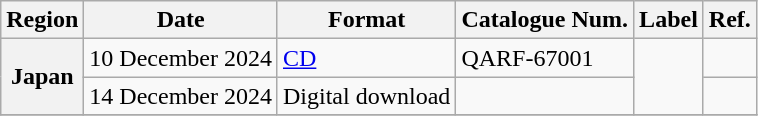<table class="wikitable sortable plainrowheaders">
<tr>
<th scope="col">Region</th>
<th scope="col">Date</th>
<th scope="col">Format</th>
<th scope="col">Catalogue Num.</th>
<th scope="col">Label</th>
<th scope="col">Ref.</th>
</tr>
<tr>
<th scope="row" rowspan="2">Japan</th>
<td rowspan="1">10 December 2024</td>
<td><a href='#'>CD</a></td>
<td>QARF-67001</td>
<td rowspan="2"></td>
<td></td>
</tr>
<tr>
<td rowspan="1">14 December 2024</td>
<td>Digital download</td>
<td></td>
<td></td>
</tr>
<tr>
</tr>
</table>
